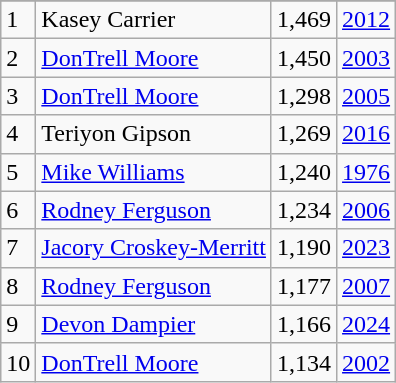<table class="wikitable">
<tr>
</tr>
<tr>
<td>1</td>
<td>Kasey Carrier</td>
<td>1,469</td>
<td><a href='#'>2012</a></td>
</tr>
<tr>
<td>2</td>
<td><a href='#'>DonTrell Moore</a></td>
<td>1,450</td>
<td><a href='#'>2003</a></td>
</tr>
<tr>
<td>3</td>
<td><a href='#'>DonTrell Moore</a></td>
<td>1,298</td>
<td><a href='#'>2005</a></td>
</tr>
<tr>
<td>4</td>
<td>Teriyon Gipson</td>
<td>1,269</td>
<td><a href='#'>2016</a></td>
</tr>
<tr>
<td>5</td>
<td><a href='#'>Mike Williams</a></td>
<td>1,240</td>
<td><a href='#'>1976</a></td>
</tr>
<tr>
<td>6</td>
<td><a href='#'>Rodney Ferguson</a></td>
<td>1,234</td>
<td><a href='#'>2006</a></td>
</tr>
<tr>
<td>7</td>
<td><a href='#'>Jacory Croskey-Merritt</a></td>
<td>1,190</td>
<td><a href='#'>2023</a></td>
</tr>
<tr>
<td>8</td>
<td><a href='#'>Rodney Ferguson</a></td>
<td>1,177</td>
<td><a href='#'>2007</a></td>
</tr>
<tr>
<td>9</td>
<td><a href='#'>Devon Dampier</a></td>
<td>1,166</td>
<td><a href='#'>2024</a></td>
</tr>
<tr>
<td>10</td>
<td><a href='#'>DonTrell Moore</a></td>
<td>1,134</td>
<td><a href='#'>2002</a></td>
</tr>
</table>
